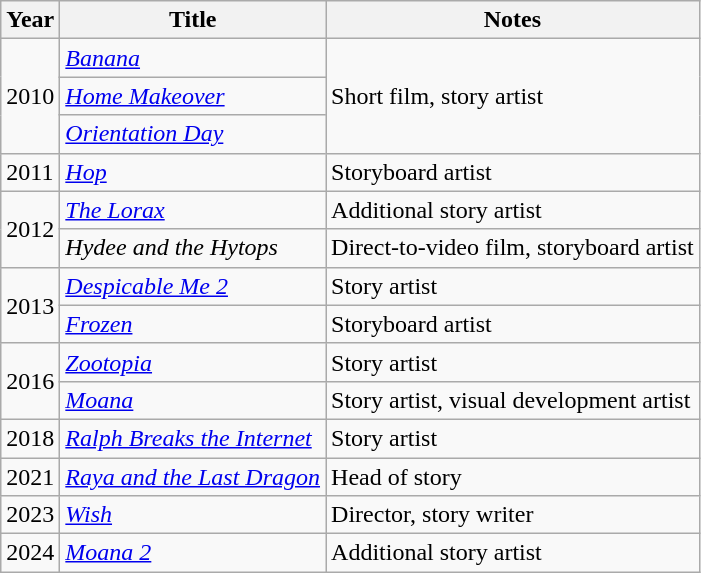<table class="wikitable">
<tr>
<th>Year</th>
<th>Title</th>
<th>Notes</th>
</tr>
<tr>
<td rowspan="3">2010</td>
<td><em><a href='#'>Banana</a></em></td>
<td rowspan="3">Short film, story artist</td>
</tr>
<tr>
<td><em><a href='#'>Home Makeover</a></em></td>
</tr>
<tr>
<td><em><a href='#'>Orientation Day</a></em></td>
</tr>
<tr>
<td>2011</td>
<td><em><a href='#'>Hop</a></em></td>
<td>Storyboard artist</td>
</tr>
<tr>
<td rowspan="2">2012</td>
<td><em><a href='#'>The Lorax</a></em></td>
<td>Additional story artist</td>
</tr>
<tr>
<td><em>Hydee and the Hytops</em></td>
<td>Direct-to-video film, storyboard artist</td>
</tr>
<tr>
<td rowspan="2">2013</td>
<td><em><a href='#'>Despicable Me 2</a></em></td>
<td>Story artist</td>
</tr>
<tr>
<td><em><a href='#'>Frozen</a></em></td>
<td>Storyboard artist</td>
</tr>
<tr>
<td rowspan="2">2016</td>
<td><em><a href='#'>Zootopia</a></em></td>
<td>Story artist</td>
</tr>
<tr>
<td><em><a href='#'>Moana</a></em></td>
<td>Story artist, visual development artist</td>
</tr>
<tr>
<td>2018</td>
<td><em><a href='#'>Ralph Breaks the Internet</a></em></td>
<td>Story artist</td>
</tr>
<tr>
<td>2021</td>
<td><em><a href='#'>Raya and the Last Dragon</a></em></td>
<td>Head of story</td>
</tr>
<tr>
<td>2023</td>
<td><em><a href='#'>Wish</a></em></td>
<td>Director, story writer</td>
</tr>
<tr>
<td>2024</td>
<td><em><a href='#'>Moana 2</a></em></td>
<td>Additional story artist</td>
</tr>
</table>
